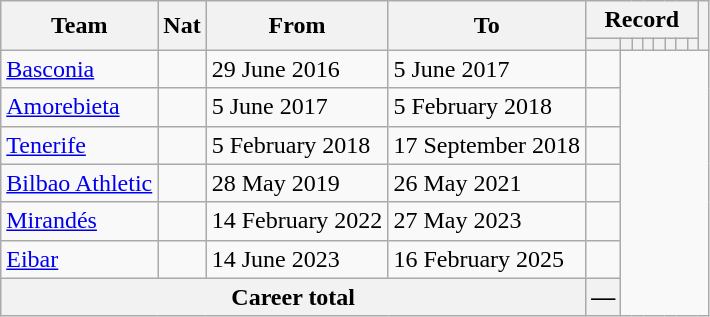<table class="wikitable" style="text-align: center">
<tr>
<th rowspan="2">Team</th>
<th rowspan="2">Nat</th>
<th rowspan="2">From</th>
<th rowspan="2">To</th>
<th colspan="8">Record</th>
<th rowspan=2></th>
</tr>
<tr>
<th></th>
<th></th>
<th></th>
<th></th>
<th></th>
<th></th>
<th></th>
<th></th>
</tr>
<tr>
<td align=left><a href='#'>Basconia</a></td>
<td></td>
<td align=left>29 June 2016</td>
<td align=left>5 June 2017<br></td>
<td></td>
</tr>
<tr>
<td align=left><a href='#'>Amorebieta</a></td>
<td></td>
<td align=left>5 June 2017</td>
<td align=left>5 February 2018<br></td>
<td></td>
</tr>
<tr>
<td align=left><a href='#'>Tenerife</a></td>
<td></td>
<td align=left>5 February 2018</td>
<td align=left>17 September 2018<br></td>
<td></td>
</tr>
<tr>
<td align=left><a href='#'>Bilbao Athletic</a></td>
<td></td>
<td align=left>28 May 2019</td>
<td align=left>26 May 2021<br></td>
<td></td>
</tr>
<tr>
<td align=left><a href='#'>Mirandés</a></td>
<td></td>
<td align=left>14 February 2022</td>
<td align=left>27 May 2023<br></td>
<td></td>
</tr>
<tr>
<td align=left><a href='#'>Eibar</a></td>
<td></td>
<td align=left>14 June 2023</td>
<td align=left>16 February 2025<br></td>
<td></td>
</tr>
<tr>
<th colspan=4>Career total<br></th>
<th>—</th>
</tr>
</table>
